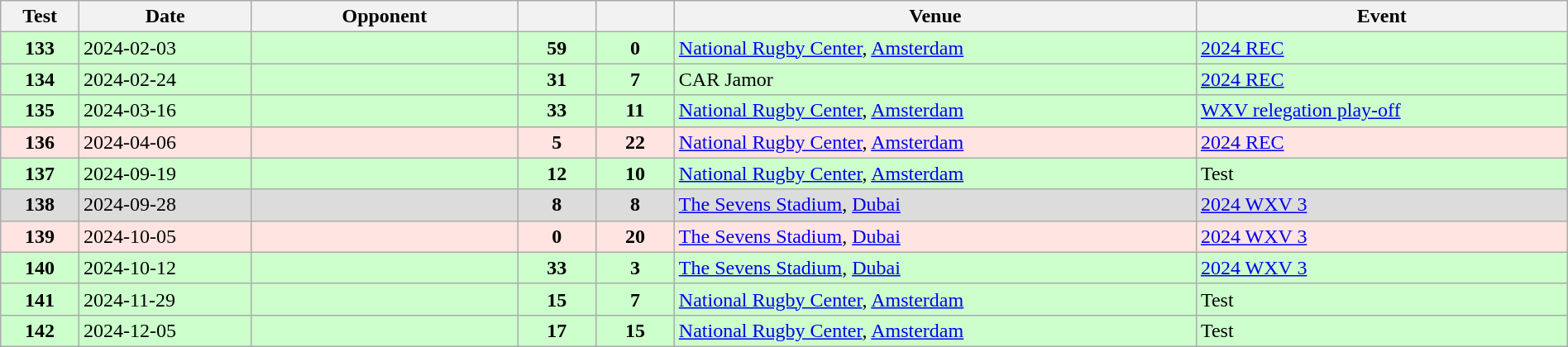<table class="wikitable sortable" style="width:100%">
<tr>
<th style="width:5%">Test</th>
<th style="width:11%">Date</th>
<th style="width:17%">Opponent</th>
<th style="width:5%"></th>
<th style="width:5%"></th>
<th>Venue</th>
<th>Event</th>
</tr>
<tr bgcolor="#ccffcc">
<td align="center"><strong>133</strong></td>
<td>2024-02-03</td>
<td></td>
<td align="center"><strong>59</strong></td>
<td align="center"><strong>0</strong></td>
<td><a href='#'>National Rugby Center</a>, <a href='#'>Amsterdam</a></td>
<td><a href='#'>2024 REC</a></td>
</tr>
<tr bgcolor="#ccffcc">
<td align="center"><strong>134</strong></td>
<td>2024-02-24</td>
<td></td>
<td align="center"><strong>31</strong></td>
<td align="center"><strong>7</strong></td>
<td>CAR Jamor</td>
<td><a href='#'>2024 REC</a></td>
</tr>
<tr bgcolor="#ccffcc">
<td align="center"><strong>135</strong></td>
<td>2024-03-16</td>
<td></td>
<td align="center"><strong>33</strong></td>
<td align="center"><strong>11</strong></td>
<td><a href='#'>National Rugby Center</a>, <a href='#'>Amsterdam</a></td>
<td><a href='#'>WXV relegation play-off</a></td>
</tr>
<tr bgcolor="FFE4E1">
<td align="center"><strong>136</strong></td>
<td>2024-04-06</td>
<td></td>
<td align="center"><strong>5</strong></td>
<td align="center"><strong>22</strong></td>
<td><a href='#'>National Rugby Center</a>, <a href='#'>Amsterdam</a></td>
<td><a href='#'>2024 REC</a></td>
</tr>
<tr bgcolor="#ccffcc">
<td align="center"><strong>137</strong></td>
<td>2024-09-19</td>
<td></td>
<td align="center"><strong>12</strong></td>
<td align="center"><strong>10</strong></td>
<td><a href='#'>National Rugby Center</a>, <a href='#'>Amsterdam</a></td>
<td>Test</td>
</tr>
<tr bgcolor="DCDCDC">
<td align="center"><strong>138</strong></td>
<td>2024-09-28</td>
<td></td>
<td align="center"><strong>8</strong></td>
<td align="center"><strong>8</strong></td>
<td><a href='#'>The Sevens Stadium</a>, <a href='#'>Dubai</a></td>
<td><a href='#'>2024 WXV 3</a></td>
</tr>
<tr bgcolor="FFE4E1">
<td align="center"><strong>139</strong></td>
<td>2024-10-05</td>
<td></td>
<td align="center"><strong>0</strong></td>
<td align="center"><strong>20</strong></td>
<td><a href='#'>The Sevens Stadium</a>, <a href='#'>Dubai</a></td>
<td><a href='#'>2024 WXV 3</a></td>
</tr>
<tr bgcolor="#ccffcc">
<td align="center"><strong>140</strong></td>
<td>2024-10-12</td>
<td></td>
<td align="center"><strong>33</strong></td>
<td align="center"><strong>3</strong></td>
<td><a href='#'>The Sevens Stadium</a>, <a href='#'>Dubai</a></td>
<td><a href='#'>2024 WXV 3</a></td>
</tr>
<tr bgcolor="#ccffcc">
<td align="center"><strong>141</strong></td>
<td>2024-11-29</td>
<td></td>
<td align="center"><strong>15</strong></td>
<td align="center"><strong>7</strong></td>
<td><a href='#'>National Rugby Center</a>, <a href='#'>Amsterdam</a></td>
<td>Test</td>
</tr>
<tr bgcolor="#ccffcc">
<td align="center"><strong>142</strong></td>
<td>2024-12-05</td>
<td></td>
<td align="center"><strong>17</strong></td>
<td align="center"><strong>15</strong></td>
<td><a href='#'>National Rugby Center</a>, <a href='#'>Amsterdam</a></td>
<td>Test</td>
</tr>
</table>
